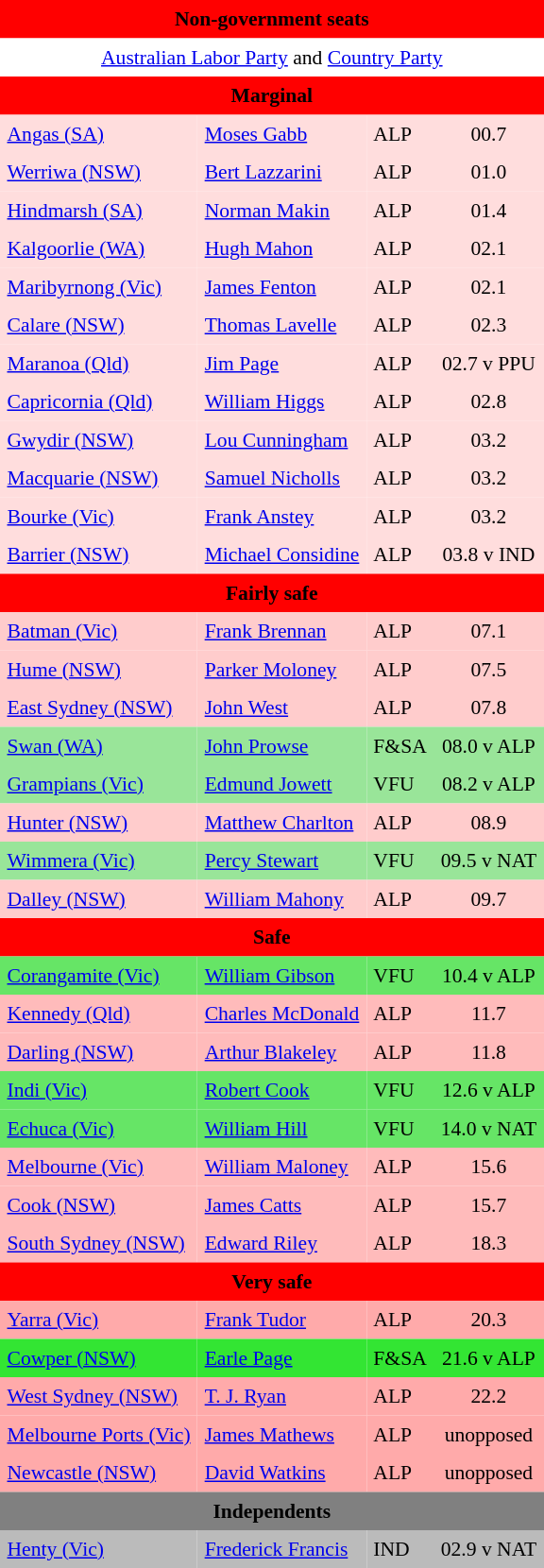<table class="toccolours" align="left" cellpadding="5" cellspacing="0" style="margin-right: .5em; margin-top: .4em;font-size: 90%;">
<tr>
<td COLSPAN=4 align="center" bgcolor="red"><span><strong>Non-government seats</strong></span></td>
</tr>
<tr>
<td style="background-color:white" colspan=4 align="center"><a href='#'>Australian Labor Party</a> and <a href='#'>Country Party</a></td>
</tr>
<tr>
<td COLSPAN=4 align="center" bgcolor="red"><span><strong>Marginal</strong></span></td>
</tr>
<tr>
<td align="left" bgcolor="FFDDDD"><a href='#'>Angas (SA)</a></td>
<td align="left" bgcolor="FFDDDD"><a href='#'>Moses Gabb</a></td>
<td align="left" bgcolor="FFDDDD">ALP</td>
<td align="center" bgcolor="FFDDDD">00.7</td>
</tr>
<tr>
<td align="left" bgcolor="FFDDDD"><a href='#'>Werriwa (NSW)</a></td>
<td align="left" bgcolor="FFDDDD"><a href='#'>Bert Lazzarini</a></td>
<td align="left" bgcolor="FFDDDD">ALP</td>
<td align="center" bgcolor="FFDDDD">01.0</td>
</tr>
<tr>
<td align="left" bgcolor="FFDDDD"><a href='#'>Hindmarsh (SA)</a></td>
<td align="left" bgcolor="FFDDDD"><a href='#'>Norman Makin</a></td>
<td align="left" bgcolor="FFDDDD">ALP</td>
<td align="center" bgcolor="FFDDDD">01.4</td>
</tr>
<tr>
<td align="left" bgcolor="FFDDDD"><a href='#'>Kalgoorlie (WA)</a></td>
<td align="left" bgcolor="FFDDDD"><a href='#'>Hugh Mahon</a></td>
<td align="left" bgcolor="FFDDDD">ALP</td>
<td align="center" bgcolor="FFDDDD">02.1</td>
</tr>
<tr>
<td align="left" bgcolor="FFDDDD"><a href='#'>Maribyrnong (Vic)</a></td>
<td align="left" bgcolor="FFDDDD"><a href='#'>James Fenton</a></td>
<td align="left" bgcolor="FFDDDD">ALP</td>
<td align="center" bgcolor="FFDDDD">02.1</td>
</tr>
<tr>
<td align="left" bgcolor="FFDDDD"><a href='#'>Calare (NSW)</a></td>
<td align="left" bgcolor="FFDDDD"><a href='#'>Thomas Lavelle</a></td>
<td align="left" bgcolor="FFDDDD">ALP</td>
<td align="center" bgcolor="FFDDDD">02.3</td>
</tr>
<tr>
<td align="left" bgcolor="FFDDDD"><a href='#'>Maranoa (Qld)</a></td>
<td align="left" bgcolor="FFDDDD"><a href='#'>Jim Page</a></td>
<td align="left" bgcolor="FFDDDD">ALP</td>
<td align="center" bgcolor="FFDDDD">02.7 v PPU</td>
</tr>
<tr>
<td align="left" bgcolor="FFDDDD"><a href='#'>Capricornia (Qld)</a></td>
<td align="left" bgcolor="FFDDDD"><a href='#'>William Higgs</a></td>
<td align="left" bgcolor="FFDDDD">ALP</td>
<td align="center" bgcolor="FFDDDD">02.8</td>
</tr>
<tr>
<td align="left" bgcolor="FFDDDD"><a href='#'>Gwydir (NSW)</a></td>
<td align="left" bgcolor="FFDDDD"><a href='#'>Lou Cunningham</a></td>
<td align="left" bgcolor="FFDDDD">ALP</td>
<td align="center" bgcolor="FFDDDD">03.2</td>
</tr>
<tr>
<td align="left" bgcolor="FFDDDD"><a href='#'>Macquarie (NSW)</a></td>
<td align="left" bgcolor="FFDDDD"><a href='#'>Samuel Nicholls</a></td>
<td align="left" bgcolor="FFDDDD">ALP</td>
<td align="center" bgcolor="FFDDDD">03.2</td>
</tr>
<tr>
<td align="left" bgcolor="FFDDDD"><a href='#'>Bourke (Vic)</a></td>
<td align="left" bgcolor="FFDDDD"><a href='#'>Frank Anstey</a></td>
<td align="left" bgcolor="FFDDDD">ALP</td>
<td align="center" bgcolor="FFDDDD">03.2</td>
</tr>
<tr>
<td align="left" bgcolor="FFDDDD"><a href='#'>Barrier (NSW)</a></td>
<td align="left" bgcolor="FFDDDD"><a href='#'>Michael Considine</a></td>
<td align="left" bgcolor="FFDDDD">ALP</td>
<td align="center" bgcolor="FFDDDD">03.8 v IND</td>
</tr>
<tr>
<td COLSPAN=4 align="center" bgcolor="red"><span><strong>Fairly safe</strong></span></td>
</tr>
<tr>
<td align="left" bgcolor="FFCCCC"><a href='#'>Batman (Vic)</a></td>
<td align="left" bgcolor="FFCCCC"><a href='#'>Frank Brennan</a></td>
<td align="left" bgcolor="FFCCCC">ALP</td>
<td align="center" bgcolor="FFCCCC">07.1</td>
</tr>
<tr>
<td align="left" bgcolor="FFCCCC"><a href='#'>Hume (NSW)</a></td>
<td align="left" bgcolor="FFCCCC"><a href='#'>Parker Moloney</a></td>
<td align="left" bgcolor="FFCCCC">ALP</td>
<td align="center" bgcolor="FFCCCC">07.5</td>
</tr>
<tr>
<td align="left" bgcolor="FFCCCC"><a href='#'>East Sydney (NSW)</a></td>
<td align="left" bgcolor="FFCCCC"><a href='#'>John West</a></td>
<td align="left" bgcolor="FFCCCC">ALP</td>
<td align="center" bgcolor="FFCCCC">07.8</td>
</tr>
<tr>
<td align="left" bgcolor="99E599"><a href='#'>Swan (WA)</a></td>
<td align="left" bgcolor="99E599"><a href='#'>John Prowse</a></td>
<td align="left" bgcolor="99E599">F&SA</td>
<td align="center" bgcolor="99E599">08.0 v ALP</td>
</tr>
<tr>
<td align="left" bgcolor="99E599"><a href='#'>Grampians (Vic)</a></td>
<td align="left" bgcolor="99E599"><a href='#'>Edmund Jowett</a></td>
<td align="left" bgcolor="99E599">VFU</td>
<td align="center" bgcolor="99E599">08.2 v ALP</td>
</tr>
<tr>
<td align="left" bgcolor="FFCCCC"><a href='#'>Hunter (NSW)</a></td>
<td align="left" bgcolor="FFCCCC"><a href='#'>Matthew Charlton</a></td>
<td align="left" bgcolor="FFCCCC">ALP</td>
<td align="center" bgcolor="FFCCCC">08.9</td>
</tr>
<tr>
<td align="left" bgcolor="99E599"><a href='#'>Wimmera (Vic)</a></td>
<td align="left" bgcolor="99E599"><a href='#'>Percy Stewart</a></td>
<td align="left" bgcolor="99E599">VFU</td>
<td align="center" bgcolor="99E599">09.5 v NAT</td>
</tr>
<tr>
<td align="left" bgcolor="FFCCCC"><a href='#'>Dalley (NSW)</a></td>
<td align="left" bgcolor="FFCCCC"><a href='#'>William Mahony</a></td>
<td align="left" bgcolor="FFCCCC">ALP</td>
<td align="center" bgcolor="FFCCCC">09.7</td>
</tr>
<tr>
<td COLSPAN=4 align="center" bgcolor="red"><span><strong>Safe</strong></span></td>
</tr>
<tr>
<td align="left" bgcolor="66E566"><a href='#'>Corangamite (Vic)</a></td>
<td align="left" bgcolor="66E566"><a href='#'>William Gibson</a></td>
<td align="left" bgcolor="66E566">VFU</td>
<td align="center" bgcolor="66E566">10.4 v ALP</td>
</tr>
<tr>
<td align="left" bgcolor="FFBBBB"><a href='#'>Kennedy (Qld)</a></td>
<td align="left" bgcolor="FFBBBB"><a href='#'>Charles McDonald</a></td>
<td align="left" bgcolor="FFBBBB">ALP</td>
<td align="center" bgcolor="FFBBBB">11.7</td>
</tr>
<tr>
<td align="left" bgcolor="FFBBBB"><a href='#'>Darling (NSW)</a></td>
<td align="left" bgcolor="FFBBBB"><a href='#'>Arthur Blakeley</a></td>
<td align="left" bgcolor="FFBBBB">ALP</td>
<td align="center" bgcolor="FFBBBB">11.8</td>
</tr>
<tr>
<td align="left" bgcolor="66E566"><a href='#'>Indi (Vic)</a></td>
<td align="left" bgcolor="66E566"><a href='#'>Robert Cook</a></td>
<td align="left" bgcolor="66E566">VFU</td>
<td align="center" bgcolor="66E566">12.6 v ALP</td>
</tr>
<tr>
<td align="left" bgcolor="66E566"><a href='#'>Echuca (Vic)</a></td>
<td align="left" bgcolor="66E566"><a href='#'>William Hill</a></td>
<td align="left" bgcolor="66E566">VFU</td>
<td align="center" bgcolor="66E566">14.0 v NAT</td>
</tr>
<tr>
<td align="left" bgcolor="FFBBBB"><a href='#'>Melbourne (Vic)</a></td>
<td align="left" bgcolor="FFBBBB"><a href='#'>William Maloney</a></td>
<td align="left" bgcolor="FFBBBB">ALP</td>
<td align="center" bgcolor="FFBBBB">15.6</td>
</tr>
<tr>
<td align="left" bgcolor="FFBBBB"><a href='#'>Cook (NSW)</a></td>
<td align="left" bgcolor="FFBBBB"><a href='#'>James Catts</a></td>
<td align="left" bgcolor="FFBBBB">ALP</td>
<td align="center" bgcolor="FFBBBB">15.7</td>
</tr>
<tr>
<td align="left" bgcolor="FFBBBB"><a href='#'>South Sydney (NSW)</a></td>
<td align="left" bgcolor="FFBBBB"><a href='#'>Edward Riley</a></td>
<td align="left" bgcolor="FFBBBB">ALP</td>
<td align="center" bgcolor="FFBBBB">18.3</td>
</tr>
<tr>
<td COLSPAN=4 align="center" bgcolor="red"><span><strong>Very safe</strong></span></td>
</tr>
<tr>
<td align="left" bgcolor="FFAAAA"><a href='#'>Yarra (Vic)</a></td>
<td align="left" bgcolor="FFAAAA"><a href='#'>Frank Tudor</a></td>
<td align="left" bgcolor="FFAAAA">ALP</td>
<td align="center" bgcolor="FFAAAA">20.3</td>
</tr>
<tr>
<td align="left" bgcolor="33E533"><a href='#'>Cowper (NSW)</a></td>
<td align="left" bgcolor="33E533"><a href='#'>Earle Page</a></td>
<td align="left" bgcolor="33E533">F&SA</td>
<td align="center" bgcolor="33E533">21.6 v ALP</td>
</tr>
<tr>
<td align="left" bgcolor="FFAAAA"><a href='#'>West Sydney (NSW)</a></td>
<td align="left" bgcolor="FFAAAA"><a href='#'>T. J. Ryan</a></td>
<td align="left" bgcolor="FFAAAA">ALP</td>
<td align="center" bgcolor="FFAAAA">22.2</td>
</tr>
<tr>
<td align="left" bgcolor="FFAAAA"><a href='#'>Melbourne Ports (Vic)</a></td>
<td align="left" bgcolor="FFAAAA"><a href='#'>James Mathews</a></td>
<td align="left" bgcolor="FFAAAA">ALP</td>
<td align="center" bgcolor="FFAAAA">unopposed</td>
</tr>
<tr>
<td align="left" bgcolor="FFAAAA"><a href='#'>Newcastle (NSW)</a></td>
<td align="left" bgcolor="FFAAAA"><a href='#'>David Watkins</a></td>
<td align="left" bgcolor="FFAAAA">ALP</td>
<td align="center" bgcolor="FFAAAA">unopposed</td>
</tr>
<tr>
<td COLSPAN=4 align="center" bgcolor="gray"><span><strong>Independents</strong></span></td>
</tr>
<tr>
<td align="left" bgcolor="BBBBBB"><a href='#'>Henty (Vic)</a></td>
<td align="left" bgcolor="BBBBBB"><a href='#'>Frederick Francis</a></td>
<td align="left" bgcolor="BBBBBB">IND</td>
<td align="center" bgcolor="BBBBBB">02.9 v NAT</td>
</tr>
</table>
